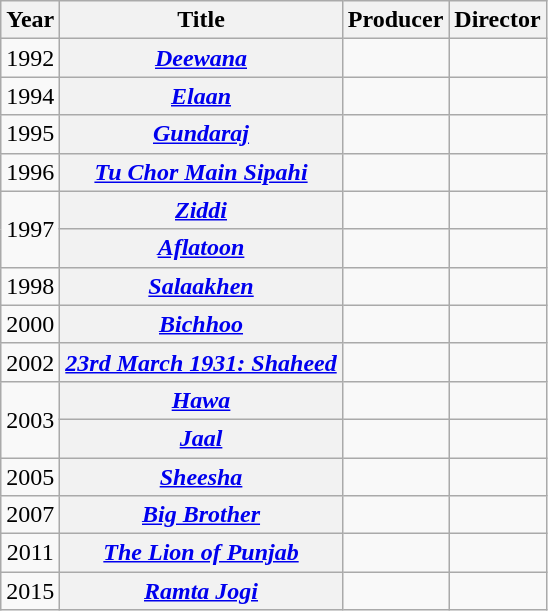<table class="wikitable sortable plainrowheaders" style="text-align:center">
<tr>
<th scope="col">Year</th>
<th scope="col">Title</th>
<th scope="col">Producer</th>
<th scope="col">Director</th>
</tr>
<tr>
<td>1992</td>
<th scope="row"><a href='#'><em>Deewana</em></a></th>
<td></td>
<td></td>
</tr>
<tr>
<td>1994</td>
<th scope="row"><em><a href='#'>Elaan</a></em></th>
<td></td>
<td></td>
</tr>
<tr>
<td>1995</td>
<th scope="row"><em><a href='#'>Gundaraj</a></em></th>
<td></td>
<td></td>
</tr>
<tr>
<td>1996</td>
<th scope="row"><em><a href='#'>Tu Chor Main Sipahi</a></em></th>
<td></td>
<td></td>
</tr>
<tr>
<td rowspan="2">1997</td>
<th scope="row"><em><a href='#'>Ziddi</a></em></th>
<td></td>
<td></td>
</tr>
<tr>
<th scope="row"><em><a href='#'>Aflatoon</a></em></th>
<td></td>
<td></td>
</tr>
<tr>
<td>1998</td>
<th scope="row"><em><a href='#'>Salaakhen</a></em></th>
<td></td>
<td></td>
</tr>
<tr>
<td>2000</td>
<th scope="row"><em><a href='#'>Bichhoo</a></em></th>
<td></td>
<td></td>
</tr>
<tr>
<td>2002</td>
<th scope="row"><em><a href='#'>23rd March 1931: Shaheed</a></em></th>
<td></td>
<td></td>
</tr>
<tr>
<td rowspan="2">2003</td>
<th scope="row"><em><a href='#'>Hawa</a></em></th>
<td></td>
<td></td>
</tr>
<tr>
<th scope="row"><em><a href='#'>Jaal</a></em></th>
<td></td>
<td></td>
</tr>
<tr>
<td>2005</td>
<th scope="row"><em><a href='#'>Sheesha</a></em></th>
<td></td>
<td></td>
</tr>
<tr>
<td>2007</td>
<th scope="row"><em><a href='#'>Big Brother</a></em></th>
<td></td>
<td></td>
</tr>
<tr>
<td>2011</td>
<th scope="row"><em><a href='#'>The Lion of Punjab</a></em></th>
<td></td>
<td></td>
</tr>
<tr>
<td>2015</td>
<th scope="row"><em><a href='#'>Ramta Jogi</a></em></th>
<td></td>
<td></td>
</tr>
</table>
